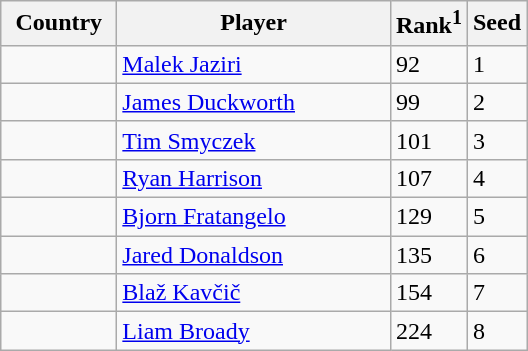<table class="sortable wikitable">
<tr>
<th width="70">Country</th>
<th width="175">Player</th>
<th>Rank<sup>1</sup></th>
<th>Seed</th>
</tr>
<tr>
<td></td>
<td><a href='#'>Malek Jaziri</a></td>
<td>92</td>
<td>1</td>
</tr>
<tr>
<td></td>
<td><a href='#'>James Duckworth</a></td>
<td>99</td>
<td>2</td>
</tr>
<tr>
<td></td>
<td><a href='#'>Tim Smyczek</a></td>
<td>101</td>
<td>3</td>
</tr>
<tr>
<td></td>
<td><a href='#'>Ryan Harrison</a></td>
<td>107</td>
<td>4</td>
</tr>
<tr>
<td></td>
<td><a href='#'>Bjorn Fratangelo</a></td>
<td>129</td>
<td>5</td>
</tr>
<tr>
<td></td>
<td><a href='#'>Jared Donaldson</a></td>
<td>135</td>
<td>6</td>
</tr>
<tr>
<td></td>
<td><a href='#'>Blaž Kavčič</a></td>
<td>154</td>
<td>7</td>
</tr>
<tr>
<td></td>
<td><a href='#'>Liam Broady</a></td>
<td>224</td>
<td>8</td>
</tr>
</table>
